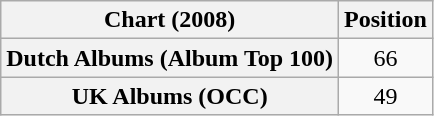<table class="wikitable sortable plainrowheaders" style="text-align:center">
<tr>
<th>Chart (2008)</th>
<th>Position</th>
</tr>
<tr>
<th scope="row">Dutch Albums (Album Top 100)</th>
<td>66</td>
</tr>
<tr>
<th scope="row">UK Albums (OCC)</th>
<td>49</td>
</tr>
</table>
